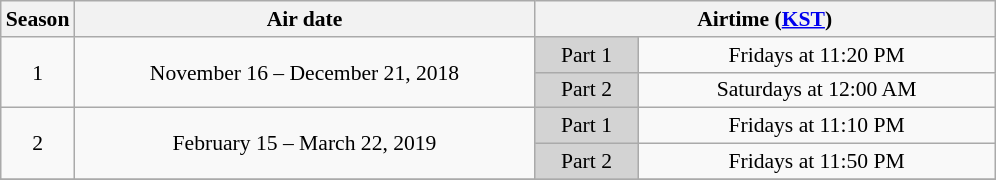<table class="wikitable" style=font-size:90%;text-align:center>
<tr>
<th>Season</th>
<th width=300>Air date</th>
<th width=300 colspan=2>Airtime (<a href='#'>KST</a>)</th>
</tr>
<tr>
<td rowspan=2>1</td>
<td rowspan=2>November 16 – December 21, 2018</td>
<td style=background:Lightgray>Part 1</td>
<td>Fridays at 11:20 PM</td>
</tr>
<tr>
<td style=background:Lightgray>Part 2</td>
<td>Saturdays at 12:00 AM</td>
</tr>
<tr>
<td rowspan=2>2</td>
<td rowspan=2>February 15 – March 22, 2019</td>
<td style=background:Lightgray>Part 1</td>
<td>Fridays at 11:10 PM</td>
</tr>
<tr>
<td style=background:Lightgray>Part 2</td>
<td>Fridays at 11:50 PM</td>
</tr>
<tr>
</tr>
</table>
